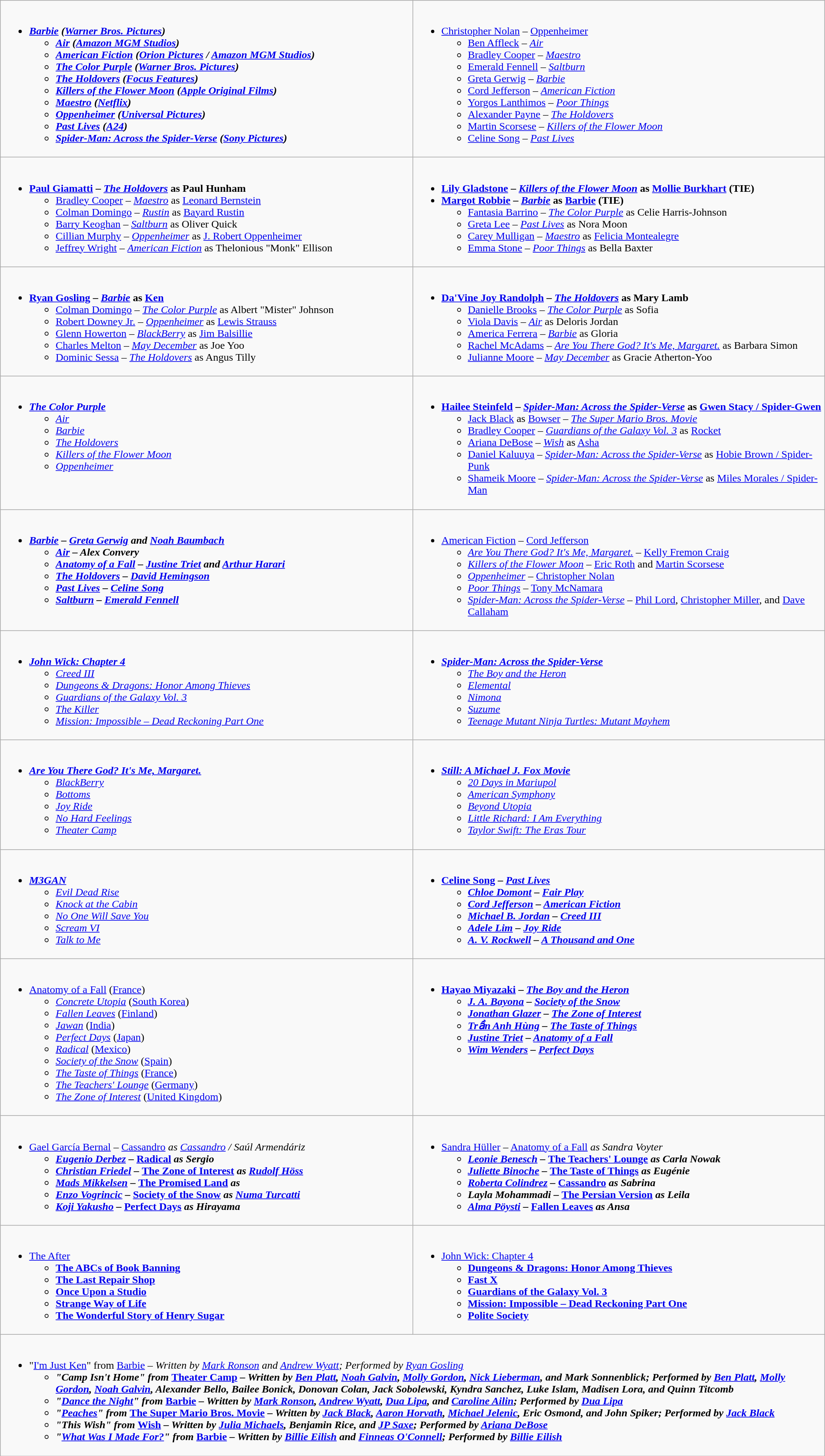<table class="wikitable">
<tr>
<td valign="top" width="50%"><br><ul><li><strong><em><a href='#'>Barbie</a><em> (<a href='#'>Warner Bros. Pictures</a>)<strong><ul><li></em><a href='#'>Air</a><em> (<a href='#'>Amazon MGM Studios</a>)</li><li></em><a href='#'>American Fiction</a><em> (<a href='#'>Orion Pictures</a> / <a href='#'>Amazon MGM Studios</a>)</li><li></em><a href='#'>The Color Purple</a><em> (<a href='#'>Warner Bros. Pictures</a>)</li><li></em><a href='#'>The Holdovers</a><em> (<a href='#'>Focus Features</a>)</li><li></em><a href='#'>Killers of the Flower Moon</a><em> (<a href='#'>Apple Original Films</a>)</li><li></em><a href='#'>Maestro</a><em> (<a href='#'>Netflix</a>)</li><li></em><a href='#'>Oppenheimer</a><em> (<a href='#'>Universal Pictures</a>)</li><li></em><a href='#'>Past Lives</a><em> (<a href='#'>A24</a>)</li><li></em><a href='#'>Spider-Man: Across the Spider-Verse</a><em> (<a href='#'>Sony Pictures</a>)</li></ul></li></ul></td>
<td valign="top" width="50%"><br><ul><li></strong><a href='#'>Christopher Nolan</a> – </em><a href='#'>Oppenheimer</a></em></strong><ul><li><a href='#'>Ben Affleck</a> – <em><a href='#'>Air</a></em></li><li><a href='#'>Bradley Cooper</a> – <em><a href='#'>Maestro</a></em></li><li><a href='#'>Emerald Fennell</a> – <em><a href='#'>Saltburn</a></em></li><li><a href='#'>Greta Gerwig</a> – <em><a href='#'>Barbie</a></em></li><li><a href='#'>Cord Jefferson</a> – <em><a href='#'>American Fiction</a></em></li><li><a href='#'>Yorgos Lanthimos</a> – <em><a href='#'>Poor Things</a></em></li><li><a href='#'>Alexander Payne</a> – <em><a href='#'>The Holdovers</a></em></li><li><a href='#'>Martin Scorsese</a> – <em><a href='#'>Killers of the Flower Moon</a></em></li><li><a href='#'>Celine Song</a> – <em><a href='#'>Past Lives</a></em></li></ul></li></ul></td>
</tr>
<tr>
<td valign="top" width="50%"><br><ul><li><strong><a href='#'>Paul Giamatti</a> – <em><a href='#'>The Holdovers</a></em> as Paul Hunham</strong><ul><li><a href='#'>Bradley Cooper</a> – <em><a href='#'>Maestro</a></em> as <a href='#'>Leonard Bernstein</a></li><li><a href='#'>Colman Domingo</a> – <em><a href='#'>Rustin</a></em> as <a href='#'>Bayard Rustin</a></li><li><a href='#'>Barry Keoghan</a> – <em><a href='#'>Saltburn</a></em> as Oliver Quick</li><li><a href='#'>Cillian Murphy</a> – <em><a href='#'>Oppenheimer</a></em> as <a href='#'>J. Robert Oppenheimer</a></li><li><a href='#'>Jeffrey Wright</a> – <em><a href='#'>American Fiction</a></em> as Thelonious "Monk" Ellison</li></ul></li></ul></td>
<td valign="top" width="50%"><br><ul><li><strong><a href='#'>Lily Gladstone</a> – <em><a href='#'>Killers of the Flower Moon</a></em> as <a href='#'>Mollie Burkhart</a> (TIE)</strong></li><li><strong><a href='#'>Margot Robbie</a> – <em><a href='#'>Barbie</a></em> as <a href='#'>Barbie</a> (TIE)</strong><ul><li><a href='#'>Fantasia Barrino</a> – <em><a href='#'>The Color Purple</a></em> as Celie Harris-Johnson</li><li><a href='#'>Greta Lee</a> – <em><a href='#'>Past Lives</a></em> as Nora Moon</li><li><a href='#'>Carey Mulligan</a> – <em><a href='#'>Maestro</a></em> as <a href='#'>Felicia Montealegre</a></li><li><a href='#'>Emma Stone</a> – <em><a href='#'>Poor Things</a></em> as Bella Baxter</li></ul></li></ul></td>
</tr>
<tr>
<td valign="top" width="50%"><br><ul><li><strong><a href='#'>Ryan Gosling</a> – <em><a href='#'>Barbie</a></em> as <a href='#'>Ken</a></strong><ul><li><a href='#'>Colman Domingo</a> – <em><a href='#'>The Color Purple</a></em> as Albert "Mister" Johnson</li><li><a href='#'>Robert Downey Jr.</a> – <em><a href='#'>Oppenheimer</a></em> as <a href='#'>Lewis Strauss</a></li><li><a href='#'>Glenn Howerton</a> – <em><a href='#'>BlackBerry</a></em> as <a href='#'>Jim Balsillie</a></li><li><a href='#'>Charles Melton</a> – <em><a href='#'>May December</a></em> as Joe Yoo</li><li><a href='#'>Dominic Sessa</a> – <em><a href='#'>The Holdovers</a></em> as Angus Tilly</li></ul></li></ul></td>
<td valign="top" width="50%"><br><ul><li><strong><a href='#'>Da'Vine Joy Randolph</a> – <em><a href='#'>The Holdovers</a></em> as Mary Lamb</strong><ul><li><a href='#'>Danielle Brooks</a> – <em><a href='#'>The Color Purple</a></em> as Sofia</li><li><a href='#'>Viola Davis</a> – <em><a href='#'>Air</a></em> as Deloris Jordan</li><li><a href='#'>America Ferrera</a> – <em><a href='#'>Barbie</a></em> as Gloria</li><li><a href='#'>Rachel McAdams</a> – <em><a href='#'>Are You There God? It's Me, Margaret.</a></em> as Barbara Simon</li><li><a href='#'>Julianne Moore</a> – <em><a href='#'>May December</a></em> as Gracie Atherton-Yoo</li></ul></li></ul></td>
</tr>
<tr>
<td valign="top" width="50%"><br><ul><li><strong><em><a href='#'>The Color Purple</a></em></strong><ul><li><em><a href='#'>Air</a></em></li><li><em><a href='#'>Barbie</a></em></li><li><em><a href='#'>The Holdovers</a></em></li><li><em><a href='#'>Killers of the Flower Moon</a></em></li><li><em><a href='#'>Oppenheimer</a></em></li></ul></li></ul></td>
<td valign="top" width="50%"><br><ul><li><strong><a href='#'>Hailee Steinfeld</a> – <em><a href='#'>Spider-Man: Across the Spider-Verse</a></em> as <a href='#'>Gwen Stacy / Spider-Gwen</a></strong><ul><li><a href='#'>Jack Black</a> as <a href='#'>Bowser</a> – <em><a href='#'>The Super Mario Bros. Movie</a></em></li><li><a href='#'>Bradley Cooper</a> – <em><a href='#'>Guardians of the Galaxy Vol. 3</a></em> as <a href='#'>Rocket</a></li><li><a href='#'>Ariana DeBose</a> – <em><a href='#'>Wish</a></em> as <a href='#'>Asha</a></li><li><a href='#'>Daniel Kaluuya</a> – <em><a href='#'>Spider-Man: Across the Spider-Verse</a></em> as <a href='#'>Hobie Brown / Spider-Punk</a></li><li><a href='#'>Shameik Moore</a> – <em><a href='#'>Spider-Man: Across the Spider-Verse</a></em> as <a href='#'>Miles Morales / Spider-Man</a></li></ul></li></ul></td>
</tr>
<tr>
<td valign="top" width="50%"><br><ul><li><strong><em><a href='#'>Barbie</a><em> – <a href='#'>Greta Gerwig</a> and <a href='#'>Noah Baumbach</a><strong><ul><li></em><a href='#'>Air</a><em> – Alex Convery</li><li></em><a href='#'>Anatomy of a Fall</a><em> – <a href='#'>Justine Triet</a> and <a href='#'>Arthur Harari</a></li><li></em><a href='#'>The Holdovers</a><em> – <a href='#'>David Hemingson</a></li><li></em><a href='#'>Past Lives</a><em> – <a href='#'>Celine Song</a></li><li></em><a href='#'>Saltburn</a><em> – <a href='#'>Emerald Fennell</a></li></ul></li></ul></td>
<td valign="top" width="50%"><br><ul><li></em></strong><a href='#'>American Fiction</a></em> – <a href='#'>Cord Jefferson</a></strong><ul><li><em><a href='#'>Are You There God? It's Me, Margaret.</a></em> – <a href='#'>Kelly Fremon Craig</a></li><li><em><a href='#'>Killers of the Flower Moon</a></em> – <a href='#'>Eric Roth</a> and <a href='#'>Martin Scorsese</a></li><li><em><a href='#'>Oppenheimer</a></em> – <a href='#'>Christopher Nolan</a></li><li><em><a href='#'>Poor Things</a></em> – <a href='#'>Tony McNamara</a></li><li><em><a href='#'>Spider-Man: Across the Spider-Verse</a></em> – <a href='#'>Phil Lord</a>, <a href='#'>Christopher Miller</a>, and <a href='#'>Dave Callaham</a></li></ul></li></ul></td>
</tr>
<tr>
<td valign="top" width="50%"><br><ul><li><strong><em><a href='#'>John Wick: Chapter 4</a></em></strong><ul><li><em><a href='#'>Creed III</a></em></li><li><em><a href='#'>Dungeons & Dragons: Honor Among Thieves</a></em></li><li><em><a href='#'>Guardians of the Galaxy Vol. 3</a></em></li><li><em><a href='#'>The Killer</a></em></li><li><em><a href='#'>Mission: Impossible – Dead Reckoning Part One</a></em></li></ul></li></ul></td>
<td valign="top" width="50%"><br><ul><li><strong><em><a href='#'>Spider-Man: Across the Spider-Verse</a></em></strong><ul><li><em><a href='#'>The Boy and the Heron</a></em></li><li><em><a href='#'>Elemental</a></em></li><li><em><a href='#'>Nimona</a></em></li><li><em><a href='#'>Suzume</a></em></li><li><em><a href='#'>Teenage Mutant Ninja Turtles: Mutant Mayhem</a></em></li></ul></li></ul></td>
</tr>
<tr>
<td valign="top" width="50%"><br><ul><li><strong><em><a href='#'>Are You There God? It's Me, Margaret.</a></em></strong><ul><li><em><a href='#'>BlackBerry</a></em></li><li><em><a href='#'>Bottoms</a></em></li><li><em><a href='#'>Joy Ride</a></em></li><li><em><a href='#'>No Hard Feelings</a></em></li><li><em><a href='#'>Theater Camp</a></em></li></ul></li></ul></td>
<td valign="top" width="50%"><br><ul><li><strong><em><a href='#'>Still: A Michael J. Fox Movie</a></em></strong><ul><li><em><a href='#'>20 Days in Mariupol</a></em></li><li><em><a href='#'>American Symphony</a></em></li><li><em><a href='#'>Beyond Utopia</a></em></li><li><em><a href='#'>Little Richard: I Am Everything</a></em></li><li><em><a href='#'>Taylor Swift: The Eras Tour</a></em></li></ul></li></ul></td>
</tr>
<tr>
<td valign="top" width="50%"><br><ul><li><strong><em><a href='#'>M3GAN</a></em></strong><ul><li><em><a href='#'>Evil Dead Rise</a></em></li><li><em><a href='#'>Knock at the Cabin</a></em></li><li><em><a href='#'>No One Will Save You</a></em></li><li><em><a href='#'>Scream VI</a></em></li><li><em><a href='#'>Talk to Me</a></em></li></ul></li></ul></td>
<td valign="top" width="50%"><br><ul><li><strong><a href='#'>Celine Song</a> – <em><a href='#'>Past Lives</a><strong><em><ul><li><a href='#'>Chloe Domont</a> – </em><a href='#'>Fair Play</a><em></li><li><a href='#'>Cord Jefferson</a> – </em><a href='#'>American Fiction</a><em></li><li><a href='#'>Michael B. Jordan</a> – </em><a href='#'>Creed III</a><em></li><li><a href='#'>Adele Lim</a> – </em><a href='#'>Joy Ride</a><em></li><li><a href='#'>A. V. Rockwell</a> – </em><a href='#'>A Thousand and One</a><em></li></ul></li></ul></td>
</tr>
<tr>
<td valign="top" width="50%"><br><ul><li></em></strong><a href='#'>Anatomy of a Fall</a></em> (<a href='#'>France</a>)</strong><ul><li><em><a href='#'>Concrete Utopia</a></em> (<a href='#'>South Korea</a>)</li><li><em><a href='#'>Fallen Leaves</a></em> (<a href='#'>Finland</a>)</li><li><em><a href='#'>Jawan</a></em> (<a href='#'>India</a>)</li><li><em><a href='#'>Perfect Days</a></em> (<a href='#'>Japan</a>)</li><li><em><a href='#'>Radical</a></em> (<a href='#'>Mexico</a>)</li><li><em><a href='#'>Society of the Snow</a></em> (<a href='#'>Spain</a>)</li><li><em><a href='#'>The Taste of Things</a></em> (<a href='#'>France</a>)</li><li><em><a href='#'>The Teachers' Lounge</a></em> (<a href='#'>Germany</a>)</li><li><em><a href='#'>The Zone of Interest</a></em> (<a href='#'>United Kingdom</a>)</li></ul></li></ul></td>
<td valign="top" width="50%"><br><ul><li><strong><a href='#'>Hayao Miyazaki</a> – <em><a href='#'>The Boy and the Heron</a><strong><em><ul><li><a href='#'>J. A. Bayona</a> – </em><a href='#'>Society of the Snow</a><em></li><li><a href='#'>Jonathan Glazer</a> – </em><a href='#'>The Zone of Interest</a><em></li><li><a href='#'>Trần Anh Hùng</a> – </em><a href='#'>The Taste of Things</a><em></li><li><a href='#'>Justine Triet</a> – </em><a href='#'>Anatomy of a Fall</a><em></li><li><a href='#'>Wim Wenders</a> – </em><a href='#'>Perfect Days</a><em></li></ul></li></ul></td>
</tr>
<tr>
<td valign="top" width="50%"><br><ul><li></strong><a href='#'>Gael García Bernal</a> – </em><a href='#'>Cassandro</a><em> as <a href='#'>Cassandro</a> / Saúl Armendáriz<strong><ul><li><a href='#'>Eugenio Derbez</a> – </em><a href='#'>Radical</a><em> as Sergio</li><li><a href='#'>Christian Friedel</a> – </em><a href='#'>The Zone of Interest</a><em> as <a href='#'>Rudolf Höss</a></li><li><a href='#'>Mads Mikkelsen</a> – </em><a href='#'>The Promised Land</a><em> as </li><li><a href='#'>Enzo Vogrincic</a> – </em><a href='#'>Society of the Snow</a><em> as <a href='#'>Numa Turcatti</a></li><li><a href='#'>Koji Yakusho</a> – </em><a href='#'>Perfect Days</a><em> as Hirayama</li></ul></li></ul></td>
<td valign="top" width="50%"><br><ul><li></strong><a href='#'>Sandra Hüller</a> – </em><a href='#'>Anatomy of a Fall</a><em> as Sandra Voyter<strong><ul><li><a href='#'>Leonie Benesch</a> – </em><a href='#'>The Teachers' Lounge</a><em> as Carla Nowak</li><li><a href='#'>Juliette Binoche</a> – </em><a href='#'>The Taste of Things</a><em> as Eugénie</li><li><a href='#'>Roberta Colindrez</a> – </em><a href='#'>Cassandro</a><em> as Sabrina</li><li>Layla Mohammadi – </em><a href='#'>The Persian Version</a><em> as Leila</li><li><a href='#'>Alma Pöysti</a> – </em><a href='#'>Fallen Leaves</a><em> as Ansa</li></ul></li></ul></td>
</tr>
<tr>
<td valign="top" width="50%"><br><ul><li></em></strong><a href='#'>The After</a><strong><em><ul><li></em><a href='#'>The ABCs of Book Banning</a><em></li><li></em><a href='#'>The Last Repair Shop</a><em></li><li></em><a href='#'>Once Upon a Studio</a><em></li><li></em><a href='#'>Strange Way of Life</a><em></li><li></em><a href='#'>The Wonderful Story of Henry Sugar</a><em></li></ul></li></ul></td>
<td valign="top" width="50%"><br><ul><li></em></strong><a href='#'>John Wick: Chapter 4</a><strong><em><ul><li></em><a href='#'>Dungeons & Dragons: Honor Among Thieves</a><em></li><li></em><a href='#'>Fast X</a><em></li><li></em><a href='#'>Guardians of the Galaxy Vol. 3</a><em></li><li></em><a href='#'>Mission: Impossible – Dead Reckoning Part One</a><em></li><li></em><a href='#'>Polite Society</a><em></li></ul></li></ul></td>
</tr>
<tr>
<td colspan="2" valign="top" width="50%"><br><ul><li></strong>"<a href='#'>I'm Just Ken</a>" from </em><a href='#'>Barbie</a><em> – Written by <a href='#'>Mark Ronson</a> and <a href='#'>Andrew Wyatt</a>; Performed by <a href='#'>Ryan Gosling</a><strong><ul><li>"Camp Isn't Home" from </em><a href='#'>Theater Camp</a><em> – Written by <a href='#'>Ben Platt</a>, <a href='#'>Noah Galvin</a>, <a href='#'>Molly Gordon</a>, <a href='#'>Nick Lieberman</a>, and Mark Sonnenblick; Performed by <a href='#'>Ben Platt</a>, <a href='#'>Molly Gordon</a>, <a href='#'>Noah Galvin</a>, Alexander Bello, Bailee Bonick, Donovan Colan, Jack Sobolewski, Kyndra Sanchez, Luke Islam, Madisen Lora, and Quinn Titcomb</li><li>"<a href='#'>Dance the Night</a>" from </em><a href='#'>Barbie</a><em> – Written by <a href='#'>Mark Ronson</a>, <a href='#'>Andrew Wyatt</a>, <a href='#'>Dua Lipa</a>, and <a href='#'>Caroline Ailin</a>; Performed by <a href='#'>Dua Lipa</a></li><li>"<a href='#'>Peaches</a>" from </em><a href='#'>The Super Mario Bros. Movie</a><em> – Written by <a href='#'>Jack Black</a>, <a href='#'>Aaron Horvath</a>, <a href='#'>Michael Jelenic</a>, Eric Osmond, and John Spiker; Performed by <a href='#'>Jack Black</a></li><li>"This Wish" from </em><a href='#'>Wish</a><em> – Written by <a href='#'>Julia Michaels</a>, Benjamin Rice, and <a href='#'>JP Saxe</a>; Performed by <a href='#'>Ariana DeBose</a></li><li>"<a href='#'>What Was I Made For?</a>" from </em><a href='#'>Barbie</a><em> – Written by <a href='#'>Billie Eilish</a> and <a href='#'>Finneas O'Connell</a>; Performed by <a href='#'>Billie Eilish</a></li></ul></li></ul></td>
</tr>
</table>
